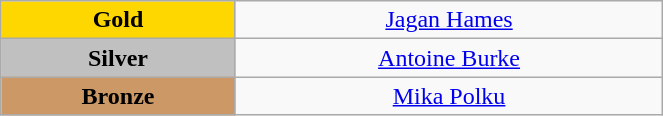<table class="wikitable" style="text-align:center; " width="35%">
<tr>
<td bgcolor="gold"><strong>Gold</strong></td>
<td><a href='#'>Jagan Hames</a><br>  <small><em></em></small></td>
</tr>
<tr>
<td bgcolor="silver"><strong>Silver</strong></td>
<td><a href='#'>Antoine Burke</a><br>  <small><em></em></small></td>
</tr>
<tr>
<td bgcolor="CC9966"><strong>Bronze</strong></td>
<td><a href='#'>Mika Polku</a><br>  <small><em></em></small></td>
</tr>
</table>
